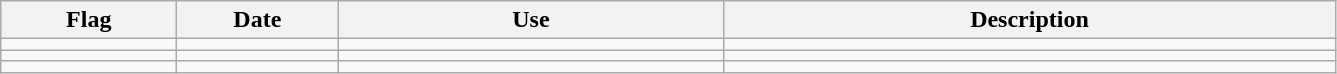<table class="wikitable" style="background:#f9f9f9">
<tr>
<th width="110">Flag</th>
<th width="100">Date</th>
<th width="250">Use</th>
<th width="400">Description</th>
</tr>
<tr>
<td></td>
<td></td>
<td></td>
<td></td>
</tr>
<tr>
<td></td>
<td></td>
<td></td>
<td></td>
</tr>
<tr>
<td></td>
<td></td>
<td></td>
<td></td>
</tr>
</table>
